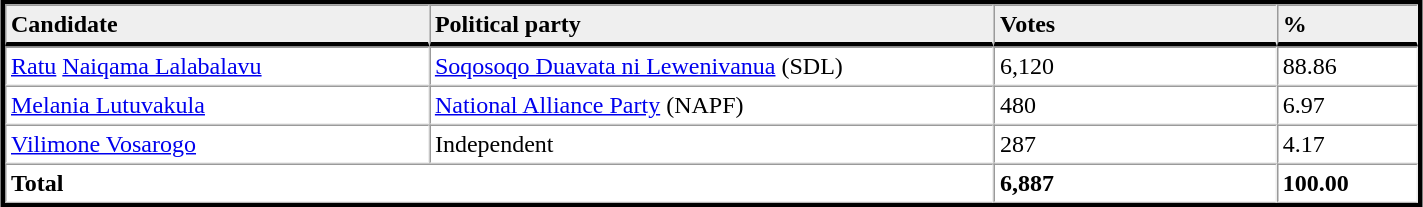<table table width="75%" border="1" align="center" cellpadding=3 cellspacing=0 style="margin:5px; border:3px solid;">
<tr>
<td td width="30%" style="border-bottom:3px solid; background:#efefef;"><strong>Candidate</strong></td>
<td td width="40%" style="border-bottom:3px solid; background:#efefef;"><strong>Political party</strong></td>
<td td width="20%" style="border-bottom:3px solid; background:#efefef;"><strong>Votes</strong></td>
<td td width="10%" style="border-bottom:3px solid; background:#efefef;"><strong>%</strong></td>
</tr>
<tr>
<td><a href='#'>Ratu</a> <a href='#'>Naiqama Lalabalavu</a></td>
<td><a href='#'>Soqosoqo Duavata ni Lewenivanua</a> (SDL)</td>
<td>6,120</td>
<td>88.86</td>
</tr>
<tr>
<td><a href='#'>Melania Lutuvakula</a></td>
<td><a href='#'>National Alliance Party</a> (NAPF)</td>
<td>480</td>
<td>6.97</td>
</tr>
<tr>
<td><a href='#'>Vilimone Vosarogo</a></td>
<td>Independent</td>
<td>287</td>
<td>4.17</td>
</tr>
<tr>
<td colspan=2><strong>Total</strong></td>
<td><strong>6,887</strong></td>
<td><strong>100.00</strong></td>
</tr>
<tr>
</tr>
</table>
